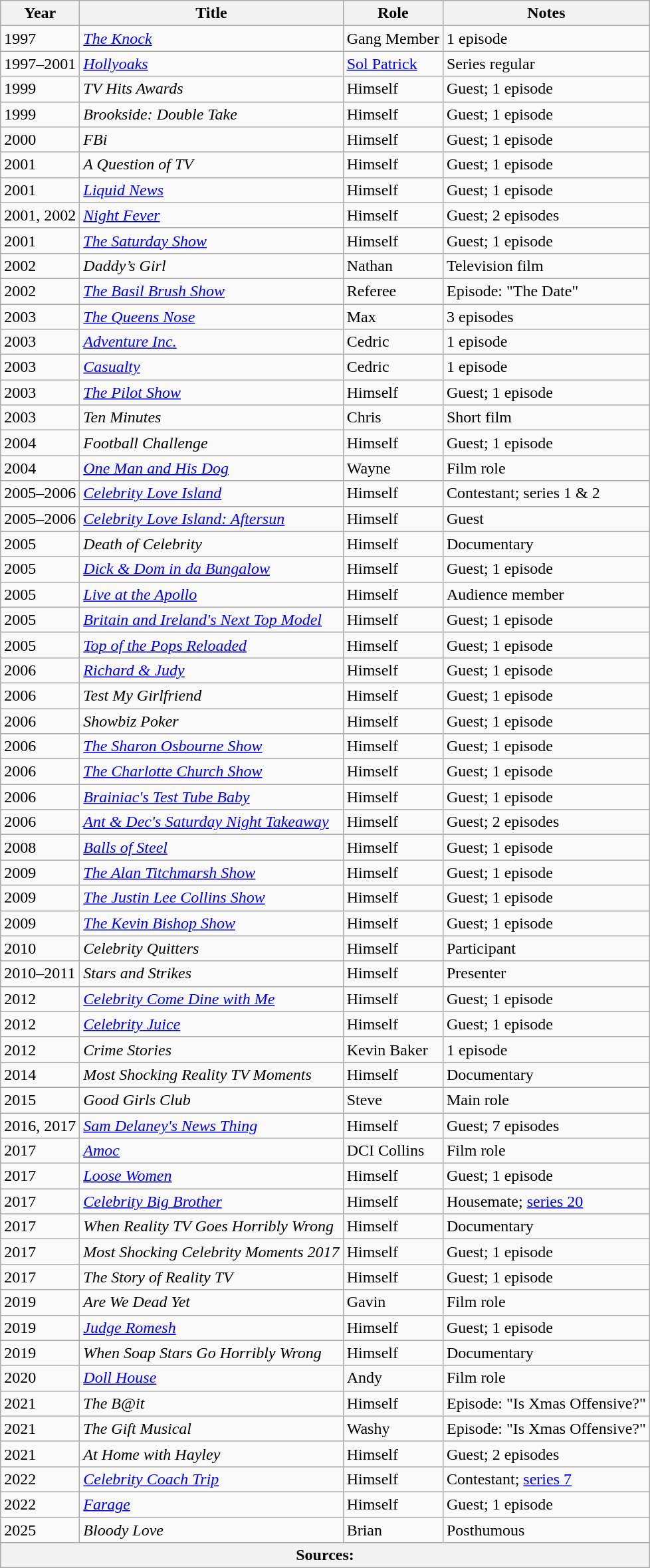<table class="wikitable plainrowheaders sortable">
<tr>
<th>Year</th>
<th>Title</th>
<th>Role</th>
<th>Notes</th>
</tr>
<tr>
<td>1997</td>
<td><em><a href='#'>The Knock</a></em></td>
<td>Gang Member</td>
<td>1 episode</td>
</tr>
<tr>
<td>1997–2001</td>
<td><em><a href='#'>Hollyoaks</a></em></td>
<td><a href='#'>Sol Patrick</a></td>
<td>Series regular</td>
</tr>
<tr>
<td>1999</td>
<td><em>TV Hits Awards</em></td>
<td>Himself</td>
<td>Guest; 1 episode</td>
</tr>
<tr>
<td>1999</td>
<td><em>Brookside: Double Take</em></td>
<td>Himself</td>
<td>Guest; 1 episode</td>
</tr>
<tr>
<td>2000</td>
<td><em>FBi</em></td>
<td>Himself</td>
<td>Guest; 1 episode</td>
</tr>
<tr>
<td>2001</td>
<td><em>A Question of TV</em></td>
<td>Himself</td>
<td>Guest; 1 episode</td>
</tr>
<tr>
<td>2001</td>
<td><em><a href='#'>Liquid News</a></em></td>
<td>Himself</td>
<td>Guest; 1 episode</td>
</tr>
<tr>
<td>2001, 2002</td>
<td><em><a href='#'>Night Fever</a></em></td>
<td>Himself</td>
<td>Guest; 2 episodes</td>
</tr>
<tr>
<td>2001</td>
<td><em><a href='#'>The Saturday Show</a></em></td>
<td>Himself</td>
<td>Guest; 1 episode</td>
</tr>
<tr>
<td>2002</td>
<td><em>Daddy’s Girl</em></td>
<td>Nathan</td>
<td>Television film</td>
</tr>
<tr>
<td>2002</td>
<td><em><a href='#'>The Basil Brush Show</a></em></td>
<td>Referee</td>
<td>Episode: "The Date"</td>
</tr>
<tr>
<td>2003</td>
<td><em><a href='#'>The Queens Nose</a></em></td>
<td>Max</td>
<td>3 episodes</td>
</tr>
<tr>
<td>2003</td>
<td><em><a href='#'>Adventure Inc.</a></em></td>
<td>Cedric</td>
<td>1 episode</td>
</tr>
<tr>
<td>2003</td>
<td><em><a href='#'>Casualty</a></em></td>
<td>Cedric</td>
<td>1 episode</td>
</tr>
<tr>
<td>2003</td>
<td><em><a href='#'>The Pilot Show</a></em></td>
<td>Himself</td>
<td>Guest; 1 episode</td>
</tr>
<tr>
<td>2003</td>
<td><em>Ten Minutes</em></td>
<td>Chris</td>
<td>Short film</td>
</tr>
<tr>
<td>2004</td>
<td><em>Football Challenge</em></td>
<td>Himself</td>
<td>Guest; 1 episode</td>
</tr>
<tr>
<td>2004</td>
<td><em><a href='#'>One Man and His Dog</a></em></td>
<td>Wayne</td>
<td>Film role</td>
</tr>
<tr>
<td>2005–2006</td>
<td><em><a href='#'>Celebrity Love Island</a></em></td>
<td>Himself</td>
<td>Contestant; series 1 & 2</td>
</tr>
<tr>
<td>2005–2006</td>
<td><em><a href='#'>Celebrity Love Island: Aftersun</a></em></td>
<td>Himself</td>
<td>Guest</td>
</tr>
<tr>
<td>2005</td>
<td><em>Death of Celebrity</em></td>
<td>Himself</td>
<td>Documentary</td>
</tr>
<tr>
<td>2005</td>
<td><em><a href='#'>Dick & Dom in da Bungalow</a></em></td>
<td>Himself</td>
<td>Guest; 1 episode</td>
</tr>
<tr>
<td>2005</td>
<td><em><a href='#'>Live at the Apollo</a></em></td>
<td>Himself</td>
<td>Audience member</td>
</tr>
<tr>
<td>2005</td>
<td><em><a href='#'>Britain and Ireland's Next Top Model</a></em></td>
<td>Himself</td>
<td>Guest; 1 episode</td>
</tr>
<tr>
<td>2005</td>
<td><em><a href='#'>Top of the Pops Reloaded</a></em></td>
<td>Himself</td>
<td>Guest; 1 episode</td>
</tr>
<tr>
<td>2006</td>
<td><em><a href='#'>Richard & Judy</a></em></td>
<td>Himself</td>
<td>Guest; 1 episode</td>
</tr>
<tr>
<td>2006</td>
<td><em>Test My Girlfriend</em></td>
<td>Himself</td>
<td>Guest; 1 episode</td>
</tr>
<tr>
<td>2006</td>
<td><em>Showbiz Poker</em></td>
<td>Himself</td>
<td>Guest; 1 episode</td>
</tr>
<tr>
<td>2006</td>
<td><em><a href='#'>The Sharon Osbourne Show</a></em></td>
<td>Himself</td>
<td>Guest; 1 episode</td>
</tr>
<tr>
<td>2006</td>
<td><em><a href='#'>The Charlotte Church Show</a></em></td>
<td>Himself</td>
<td>Guest; 1 episode</td>
</tr>
<tr>
<td>2006</td>
<td><em><a href='#'>Brainiac's Test Tube Baby</a></em></td>
<td>Himself</td>
<td>Guest; 1 episode</td>
</tr>
<tr>
<td>2006</td>
<td><em><a href='#'>Ant & Dec's Saturday Night Takeaway</a></em></td>
<td>Himself</td>
<td>Guest; 2 episodes</td>
</tr>
<tr>
<td>2008</td>
<td><em><a href='#'>Balls of Steel</a></em></td>
<td>Himself</td>
<td>Guest; 1 episode</td>
</tr>
<tr>
<td>2009</td>
<td><em><a href='#'>The Alan Titchmarsh Show</a></em></td>
<td>Himself</td>
<td>Guest; 1 episode</td>
</tr>
<tr>
<td>2009</td>
<td><em><a href='#'>The Justin Lee Collins Show</a></em></td>
<td>Himself</td>
<td>Guest; 1 episode</td>
</tr>
<tr>
<td>2009</td>
<td><em><a href='#'>The Kevin Bishop Show</a></em></td>
<td>Himself</td>
<td>Guest; 1 episode</td>
</tr>
<tr>
<td>2010</td>
<td><em>Celebrity Quitters</em></td>
<td>Himself</td>
<td>Participant</td>
</tr>
<tr>
<td>2010–2011</td>
<td><em>Stars and Strikes</em></td>
<td>Himself</td>
<td>Presenter</td>
</tr>
<tr>
<td>2012</td>
<td><em><a href='#'>Celebrity Come Dine with Me</a></em></td>
<td>Himself</td>
<td>Guest; 1 episode</td>
</tr>
<tr>
<td>2012</td>
<td><em><a href='#'>Celebrity Juice</a></em></td>
<td>Himself</td>
<td>Guest; 1 episode</td>
</tr>
<tr>
<td>2012</td>
<td><em>Crime Stories</em></td>
<td>Kevin Baker</td>
<td>1 episode</td>
</tr>
<tr>
<td>2014</td>
<td><em>Most Shocking Reality TV Moments</em></td>
<td>Himself</td>
<td>Documentary</td>
</tr>
<tr>
<td>2015</td>
<td><em>Good Girls Club</em></td>
<td>Steve</td>
<td>Main role</td>
</tr>
<tr>
<td>2016, 2017</td>
<td><em><a href='#'>Sam Delaney's News Thing</a></em></td>
<td>Himself</td>
<td>Guest; 7 episodes</td>
</tr>
<tr>
<td>2017</td>
<td><em><a href='#'>Amoc</a></em></td>
<td>DCI Collins</td>
<td>Film role</td>
</tr>
<tr>
<td>2017</td>
<td><em><a href='#'>Loose Women</a></em></td>
<td>Himself</td>
<td>Guest; 1 episode</td>
</tr>
<tr>
<td>2017</td>
<td><em><a href='#'>Celebrity Big Brother</a></em></td>
<td>Himself</td>
<td>Housemate; <a href='#'>series 20</a></td>
</tr>
<tr>
<td>2017</td>
<td><em>When Reality TV Goes Horribly Wrong</em></td>
<td>Himself</td>
<td>Documentary</td>
</tr>
<tr>
<td>2017</td>
<td><em>Most Shocking Celebrity Moments 2017</em></td>
<td>Himself</td>
<td>Guest; 1 episode</td>
</tr>
<tr>
<td>2017</td>
<td><em>The Story of Reality TV</em></td>
<td>Himself</td>
<td>Guest; 1 episode</td>
</tr>
<tr>
<td>2019</td>
<td><em>Are We Dead Yet</em></td>
<td>Gavin</td>
<td>Film role</td>
</tr>
<tr>
<td>2019</td>
<td><em><a href='#'>Judge Romesh</a></em></td>
<td>Himself</td>
<td>Guest; 1 episode</td>
</tr>
<tr>
<td>2019</td>
<td><em>When Soap Stars Go Horribly Wrong</em></td>
<td>Himself</td>
<td>Documentary</td>
</tr>
<tr>
<td>2020</td>
<td><em><a href='#'>Doll House</a></em></td>
<td>Andy</td>
<td>Film role</td>
</tr>
<tr>
<td>2021</td>
<td><em>The B@it</em></td>
<td>Himself</td>
<td>Episode: "Is Xmas Offensive?"</td>
</tr>
<tr>
<td>2021</td>
<td><em>The Gift Musical</em></td>
<td>Washy</td>
<td>Episode: "Is Xmas Offensive?"</td>
</tr>
<tr>
<td>2021</td>
<td><em>At Home with Hayley</em></td>
<td>Himself</td>
<td>Guest; 2 episodes</td>
</tr>
<tr>
<td>2022</td>
<td><em><a href='#'>Celebrity Coach Trip</a></em></td>
<td>Himself</td>
<td>Contestant; <a href='#'>series 7</a></td>
</tr>
<tr>
<td>2022</td>
<td><em><a href='#'>Farage</a></em></td>
<td>Himself</td>
<td>Guest; 1 episode</td>
</tr>
<tr>
<td>2025</td>
<td><em>Bloody Love</em></td>
<td>Brian</td>
<td>Posthumous</td>
</tr>
<tr>
<th colspan="4"><strong>Sources</strong>: </th>
</tr>
</table>
